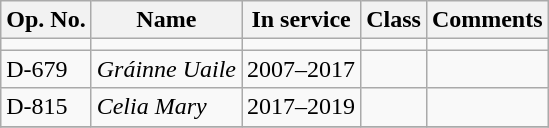<table class="wikitable">
<tr>
<th>Op. No.</th>
<th>Name</th>
<th>In service</th>
<th>Class</th>
<th>Comments</th>
</tr>
<tr>
<td></td>
<td></td>
<td></td>
<td></td>
<td></td>
</tr>
<tr>
<td>D-679</td>
<td><em>Gráinne Uaile</em></td>
<td>2007–2017</td>
<td></td>
<td></td>
</tr>
<tr>
<td>D-815</td>
<td><em>Celia Mary</em></td>
<td>2017–2019</td>
<td></td>
<td></td>
</tr>
<tr>
</tr>
</table>
